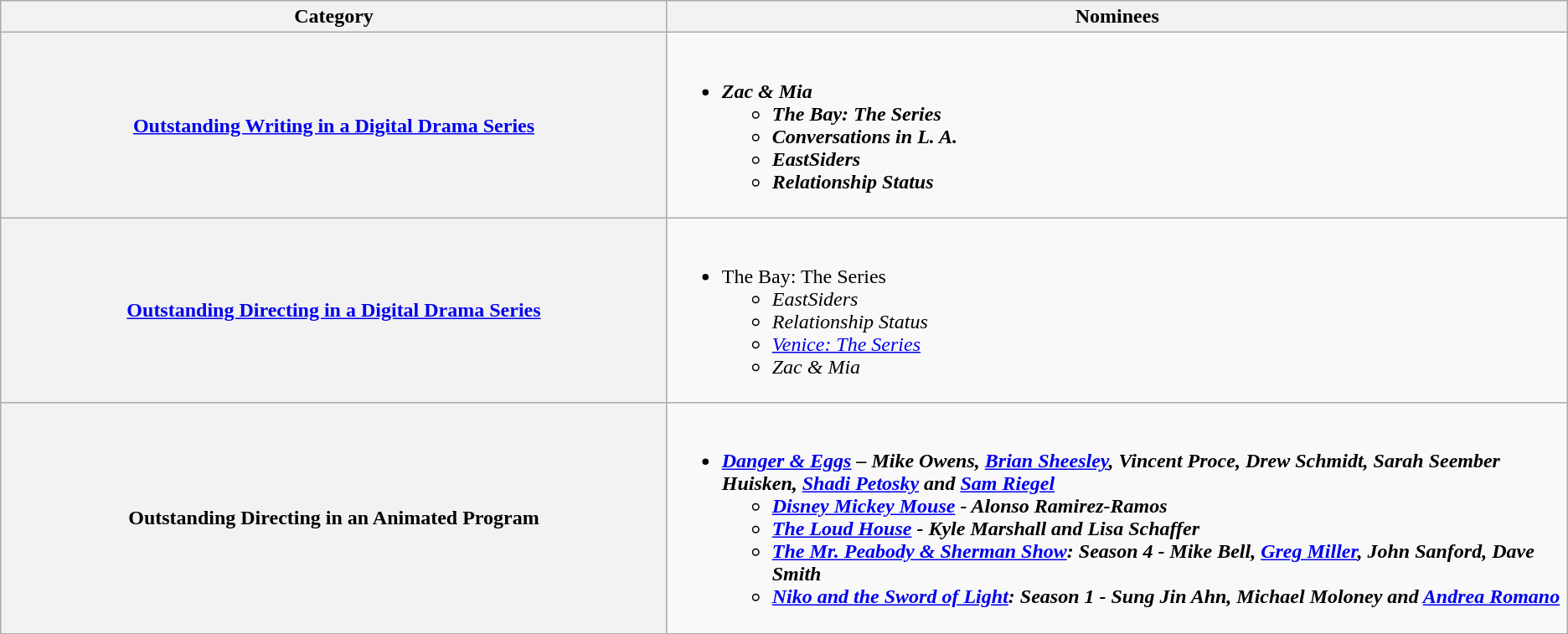<table class="wikitable sortable">
<tr>
<th scope="col" width="37%">Category</th>
<th scope="col" width="50%">Nominees</th>
</tr>
<tr>
<th scope="row"><a href='#'>Outstanding Writing in a Digital Drama Series</a></th>
<td><br><ul><li><strong><em>Zac & Mia<em> <strong><ul><li></em>The Bay: The Series<em> </li><li></em>Conversations in L. A.<em> </li><li></em>EastSiders<em> </li><li></em>Relationship Status<em> </li></ul></li></ul></td>
</tr>
<tr>
<th scope="row"><a href='#'>Outstanding Directing in a Digital Drama Series</a></th>
<td><br><ul><li></em></strong>The Bay: The Series</em> </strong><ul><li><em>EastSiders</em> </li><li><em>Relationship Status</em> </li><li><em><a href='#'>Venice: The Series</a></em> </li><li><em>Zac & Mia</em> </li></ul></li></ul></td>
</tr>
<tr>
<th scope="row">Outstanding Directing in an Animated Program</th>
<td><br><ul><li><strong><em><a href='#'>Danger & Eggs</a><em> – Mike Owens, <a href='#'>Brian Sheesley</a>, Vincent Proce, Drew Schmidt, Sarah Seember Huisken, <a href='#'>Shadi Petosky</a> and <a href='#'>Sam Riegel</a> <strong><ul><li></em><a href='#'>Disney Mickey Mouse</a><em> - Alonso Ramirez-Ramos </li><li></em><a href='#'>The Loud House</a><em> -  Kyle Marshall and Lisa Schaffer </li><li></em><a href='#'>The Mr. Peabody & Sherman Show</a>: Season 4<em> -  Mike Bell, <a href='#'>Greg Miller</a>, John Sanford, Dave Smith </li><li></em><a href='#'>Niko and the Sword of Light</a>: Season 1<em> - Sung Jin Ahn, Michael Moloney and <a href='#'>Andrea Romano</a> </li></ul></li></ul></td>
</tr>
</table>
